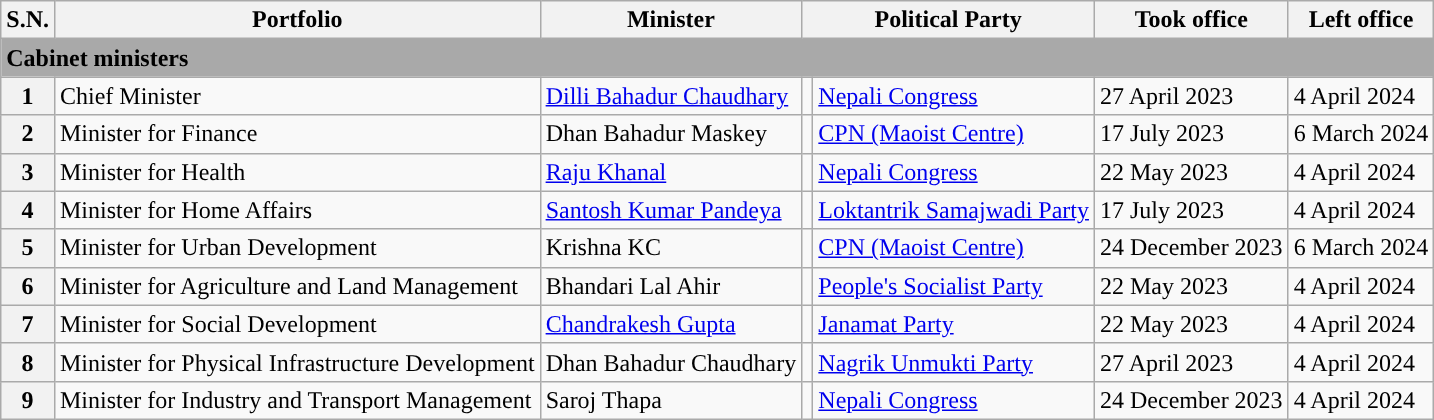<table class="wikitable">
<tr>
<th>S.N.</th>
<th>Portfolio</th>
<th>Minister</th>
<th colspan="2">Political Party</th>
<th>Took office</th>
<th>Left office</th>
</tr>
<tr>
<td colspan="7" bgcolor="darkgrey"><strong>Cabinet ministers</strong></td>
</tr>
<tr>
<th>1</th>
<td>Chief Minister</td>
<td><a href='#'>Dilli Bahadur Chaudhary</a></td>
<td></td>
<td><a href='#'>Nepali Congress</a></td>
<td>27 April 2023</td>
<td>4 April 2024</td>
</tr>
<tr>
<th>2</th>
<td>Minister for Finance</td>
<td>Dhan Bahadur Maskey</td>
<td></td>
<td><a href='#'>CPN (Maoist Centre)</a></td>
<td>17 July 2023</td>
<td>6 March 2024</td>
</tr>
<tr>
<th>3</th>
<td>Minister for Health</td>
<td><a href='#'>Raju Khanal</a></td>
<td></td>
<td><a href='#'>Nepali Congress</a></td>
<td>22 May 2023</td>
<td>4 April 2024</td>
</tr>
<tr>
<th>4</th>
<td>Minister for Home Affairs</td>
<td><a href='#'>Santosh Kumar Pandeya</a></td>
<td></td>
<td><a href='#'>Loktantrik Samajwadi Party</a></td>
<td>17 July 2023</td>
<td>4 April 2024</td>
</tr>
<tr>
<th>5</th>
<td>Minister for Urban Development</td>
<td>Krishna KC</td>
<td></td>
<td><a href='#'>CPN (Maoist Centre)</a></td>
<td>24 December 2023</td>
<td>6 March 2024</td>
</tr>
<tr>
<th>6</th>
<td>Minister for Agriculture and Land Management</td>
<td>Bhandari Lal Ahir</td>
<td></td>
<td><a href='#'>People's Socialist Party</a></td>
<td>22 May 2023</td>
<td>4 April 2024</td>
</tr>
<tr>
<th>7</th>
<td>Minister for Social Development</td>
<td><a href='#'>Chandrakesh Gupta</a></td>
<td></td>
<td><a href='#'>Janamat Party</a></td>
<td>22 May 2023</td>
<td>4 April 2024</td>
</tr>
<tr>
<th>8</th>
<td>Minister for Physical Infrastructure Development</td>
<td>Dhan Bahadur Chaudhary</td>
<td></td>
<td><a href='#'>Nagrik Unmukti Party</a></td>
<td>27 April 2023</td>
<td>4 April 2024</td>
</tr>
<tr>
<th>9</th>
<td>Minister for Industry and Transport Management</td>
<td>Saroj Thapa</td>
<td></td>
<td><a href='#'>Nepali Congress</a></td>
<td>24 December 2023</td>
<td>4 April 2024</td>
</tr>
</table>
